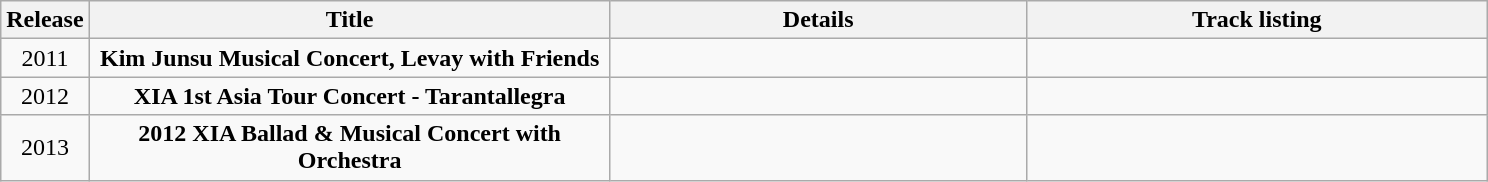<table class="wikitable">
<tr>
<th>Release</th>
<th width=340px>Title</th>
<th width=270px>Details</th>
<th width=300px>Track listing</th>
</tr>
<tr>
<td align="center">2011</td>
<td align="center"><strong>Kim Junsu Musical Concert, Levay with Friends</strong></td>
<td style="font-size: 85%;"></td>
<td style="font-size: 85%;"></td>
</tr>
<tr>
<td align="center">2012</td>
<td align="center"><strong>XIA 1st Asia Tour Concert - Tarantallegra</strong></td>
<td style="font-size: 85%;"></td>
<td style="font-size: 85%;"></td>
</tr>
<tr>
<td align="center">2013</td>
<td align="center"><strong>2012 XIA Ballad & Musical Concert with Orchestra</strong></td>
<td style="font-size: 85%;"></td>
<td style="font-size: 85%;"></td>
</tr>
</table>
